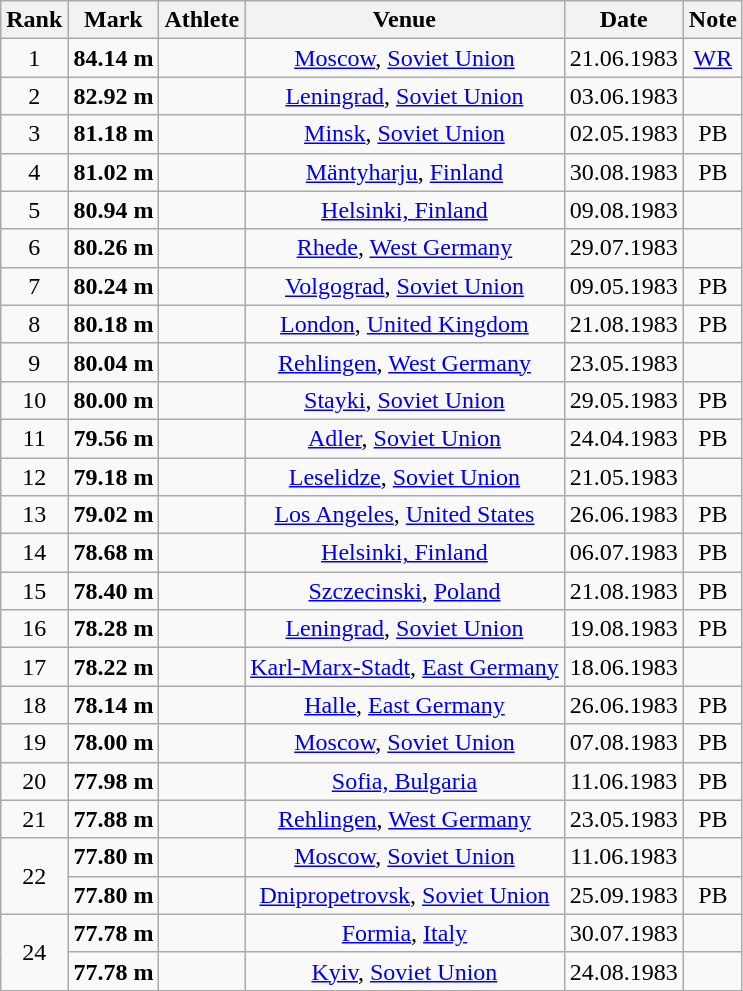<table class="wikitable" style="text-align:center;">
<tr>
<th>Rank</th>
<th>Mark</th>
<th>Athlete</th>
<th>Venue</th>
<th>Date</th>
<th>Note</th>
</tr>
<tr>
<td>1</td>
<td><strong>84.14 m</strong></td>
<td align=left></td>
<td><a href='#'>Moscow</a>, <a href='#'>Soviet Union</a></td>
<td>21.06.1983</td>
<td><a href='#'>WR</a></td>
</tr>
<tr>
<td>2</td>
<td><strong>82.92 m</strong></td>
<td align=left></td>
<td><a href='#'>Leningrad</a>, <a href='#'>Soviet Union</a></td>
<td>03.06.1983</td>
<td></td>
</tr>
<tr>
<td>3</td>
<td><strong>81.18 m</strong></td>
<td align=left></td>
<td><a href='#'>Minsk</a>, <a href='#'>Soviet Union</a></td>
<td>02.05.1983</td>
<td>PB</td>
</tr>
<tr>
<td>4</td>
<td><strong>81.02 m</strong></td>
<td align=left></td>
<td><a href='#'>Mäntyharju</a>, <a href='#'>Finland</a></td>
<td>30.08.1983</td>
<td>PB</td>
</tr>
<tr>
<td>5</td>
<td><strong>80.94 m</strong></td>
<td align=left></td>
<td><a href='#'>Helsinki, Finland</a></td>
<td>09.08.1983</td>
<td></td>
</tr>
<tr>
<td>6</td>
<td><strong>80.26 m</strong></td>
<td align=left></td>
<td><a href='#'>Rhede</a>, <a href='#'>West Germany</a></td>
<td>29.07.1983</td>
<td></td>
</tr>
<tr>
<td>7</td>
<td><strong>80.24 m</strong></td>
<td align=left></td>
<td><a href='#'>Volgograd</a>, <a href='#'>Soviet Union</a></td>
<td>09.05.1983</td>
<td>PB</td>
</tr>
<tr>
<td>8</td>
<td><strong>80.18 m</strong></td>
<td align=left></td>
<td><a href='#'>London</a>, <a href='#'>United Kingdom</a></td>
<td>21.08.1983</td>
<td>PB</td>
</tr>
<tr>
<td>9</td>
<td><strong>80.04 m</strong></td>
<td align=left></td>
<td><a href='#'>Rehlingen</a>, <a href='#'>West Germany</a></td>
<td>23.05.1983</td>
<td></td>
</tr>
<tr>
<td>10</td>
<td><strong>80.00 m</strong></td>
<td align=left></td>
<td><a href='#'>Stayki</a>, <a href='#'>Soviet Union</a></td>
<td>29.05.1983</td>
<td>PB</td>
</tr>
<tr>
<td>11</td>
<td><strong>79.56 m</strong></td>
<td align=left></td>
<td><a href='#'>Adler</a>, <a href='#'>Soviet Union</a></td>
<td>24.04.1983</td>
<td>PB</td>
</tr>
<tr>
<td>12</td>
<td><strong>79.18 m</strong></td>
<td align=left></td>
<td><a href='#'>Leselidze</a>, <a href='#'>Soviet Union</a></td>
<td>21.05.1983</td>
<td></td>
</tr>
<tr>
<td>13</td>
<td><strong>79.02 m</strong></td>
<td align=left></td>
<td><a href='#'>Los Angeles</a>, <a href='#'>United States</a></td>
<td>26.06.1983</td>
<td>PB</td>
</tr>
<tr>
<td>14</td>
<td><strong>78.68 m</strong></td>
<td align=left></td>
<td><a href='#'>Helsinki, Finland</a></td>
<td>06.07.1983</td>
<td>PB</td>
</tr>
<tr>
<td>15</td>
<td><strong>78.40 m</strong></td>
<td align=left></td>
<td><a href='#'>Szczecinski</a>, <a href='#'>Poland</a></td>
<td>21.08.1983</td>
<td>PB</td>
</tr>
<tr>
<td>16</td>
<td><strong>78.28 m</strong></td>
<td align=left></td>
<td><a href='#'>Leningrad</a>, <a href='#'>Soviet Union</a></td>
<td>19.08.1983</td>
<td>PB</td>
</tr>
<tr>
<td>17</td>
<td><strong>78.22 m</strong></td>
<td align=left></td>
<td><a href='#'>Karl-Marx-Stadt</a>, <a href='#'>East Germany</a></td>
<td>18.06.1983</td>
<td></td>
</tr>
<tr>
<td>18</td>
<td><strong>78.14 m</strong></td>
<td align=left></td>
<td><a href='#'>Halle</a>, <a href='#'>East Germany</a></td>
<td>26.06.1983</td>
<td>PB</td>
</tr>
<tr>
<td>19</td>
<td><strong>78.00 m</strong></td>
<td align=left></td>
<td><a href='#'>Moscow</a>, <a href='#'>Soviet Union</a></td>
<td>07.08.1983</td>
<td>PB</td>
</tr>
<tr>
<td>20</td>
<td><strong>77.98 m</strong></td>
<td align=left></td>
<td><a href='#'>Sofia, Bulgaria</a></td>
<td>11.06.1983</td>
<td>PB</td>
</tr>
<tr>
<td>21</td>
<td><strong>77.88 m</strong></td>
<td align=left></td>
<td><a href='#'>Rehlingen</a>, <a href='#'>West Germany</a></td>
<td>23.05.1983</td>
<td>PB</td>
</tr>
<tr>
<td rowspan=2>22</td>
<td><strong>77.80 m</strong></td>
<td align=left></td>
<td><a href='#'>Moscow</a>, <a href='#'>Soviet Union</a></td>
<td>11.06.1983</td>
<td></td>
</tr>
<tr>
<td><strong>77.80 m</strong></td>
<td align=left></td>
<td><a href='#'>Dnipropetrovsk</a>, <a href='#'>Soviet Union</a></td>
<td>25.09.1983</td>
<td>PB</td>
</tr>
<tr>
<td rowspan=2>24</td>
<td><strong>77.78 m</strong></td>
<td align=left></td>
<td><a href='#'>Formia</a>, <a href='#'>Italy</a></td>
<td>30.07.1983</td>
<td></td>
</tr>
<tr>
<td><strong>77.78 m</strong></td>
<td align=left></td>
<td><a href='#'>Kyiv</a>, <a href='#'>Soviet Union</a></td>
<td>24.08.1983</td>
<td></td>
</tr>
</table>
